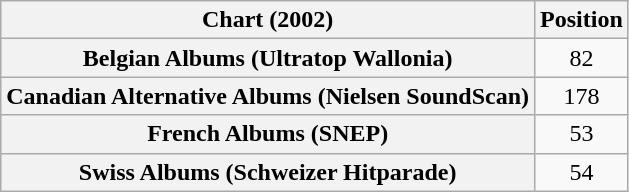<table class="wikitable sortable plainrowheaders" style="text-align:center">
<tr>
<th scope="col">Chart (2002)</th>
<th scope="col">Position</th>
</tr>
<tr>
<th scope="row">Belgian Albums (Ultratop Wallonia)</th>
<td>82</td>
</tr>
<tr>
<th scope="row">Canadian Alternative Albums (Nielsen SoundScan)</th>
<td>178</td>
</tr>
<tr>
<th scope="row">French Albums (SNEP)</th>
<td>53</td>
</tr>
<tr>
<th scope="row">Swiss Albums (Schweizer Hitparade)</th>
<td>54</td>
</tr>
</table>
